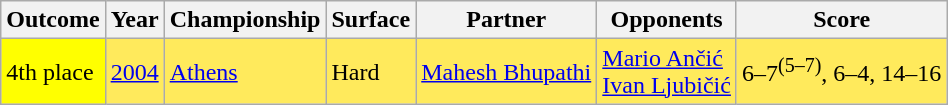<table class="sortable wikitable">
<tr>
<th>Outcome</th>
<th>Year</th>
<th>Championship</th>
<th>Surface</th>
<th>Partner</th>
<th>Opponents</th>
<th>Score</th>
</tr>
<tr bgcolor=FFEA5C>
<td style="background:yellow;">4th place</td>
<td><a href='#'>2004</a></td>
<td><a href='#'>Athens</a></td>
<td>Hard</td>
<td> <a href='#'>Mahesh Bhupathi</a></td>
<td> <a href='#'>Mario Ančić</a><br> <a href='#'>Ivan Ljubičić</a></td>
<td>6–7<sup>(5–7)</sup>, 6–4, 14–16</td>
</tr>
</table>
